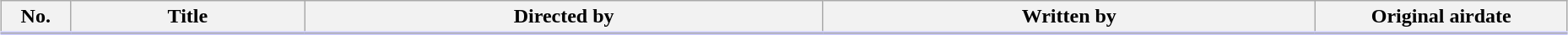<table class="wikitable" style="width:98%; margin:auto; background:#FFF;">
<tr style="border-bottom: 3px solid #CCF">
<th style="width:3em;">No.</th>
<th>Title</th>
<th>Directed by</th>
<th>Written by</th>
<th style="width:12em;">Original airdate</th>
</tr>
<tr>
</tr>
</table>
